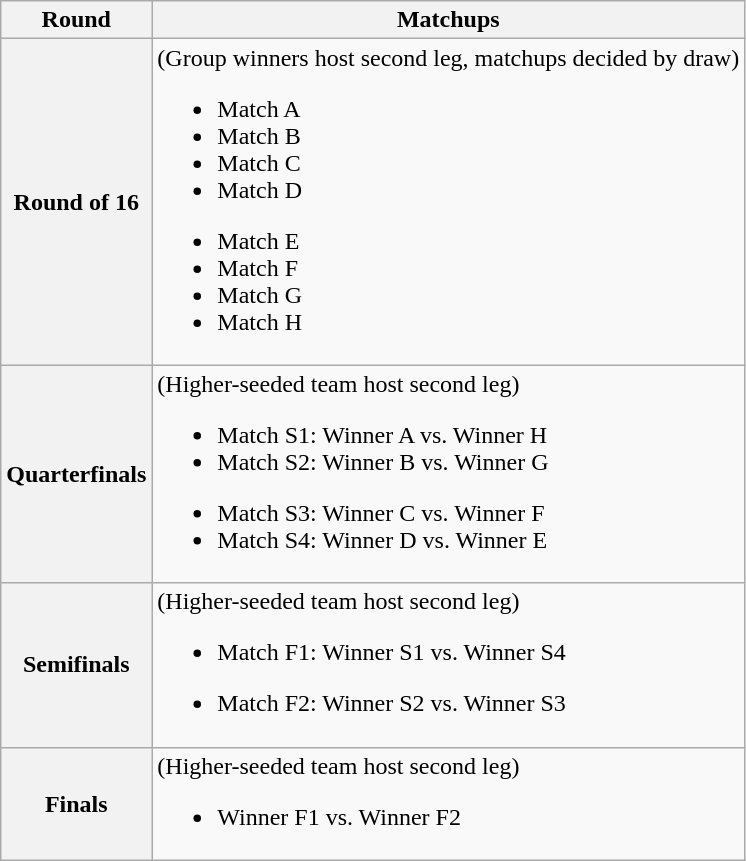<table class=wikitable>
<tr>
<th>Round</th>
<th>Matchups</th>
</tr>
<tr>
<th>Round of 16</th>
<td>(Group winners host second leg, matchups decided by draw)<br>
<ul><li>Match A</li><li>Match B</li><li>Match C</li><li>Match D</li></ul><ul><li>Match E</li><li>Match F</li><li>Match G</li><li>Match H</li></ul></td>
</tr>
<tr>
<th>Quarterfinals</th>
<td>(Higher-seeded team host second leg)<br>
<ul><li>Match S1: Winner A vs. Winner H</li><li>Match S2: Winner B vs. Winner G</li></ul><ul><li>Match S3: Winner C vs. Winner F</li><li>Match S4: Winner D vs. Winner E</li></ul></td>
</tr>
<tr>
<th>Semifinals</th>
<td>(Higher-seeded team host second leg)<br>
<ul><li>Match F1: Winner S1 vs. Winner S4</li></ul><ul><li>Match F2: Winner S2 vs. Winner S3</li></ul></td>
</tr>
<tr>
<th>Finals</th>
<td>(Higher-seeded team host second leg)<br><ul><li>Winner F1 vs. Winner F2</li></ul></td>
</tr>
</table>
